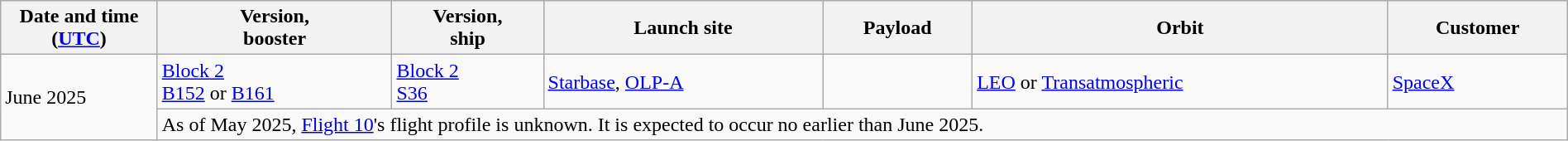<table class="wikitable sticky-header" id="2025" style="width: 100%;">
<tr>
<th scope="col" style="width: 10%;">Date and time (<a href='#'>UTC</a>)</th>
<th scope="col">Version,<br>booster</th>
<th scope="col">Version,<br>ship</th>
<th scope="col">Launch site</th>
<th scope="col">Payload</th>
<th scope="col">Orbit</th>
<th scope="col">Customer</th>
</tr>
<tr>
<td rowspan="2">June 2025</td>
<td><a href='#'>Block 2</a><br><a href='#'>B152</a> or <a href='#'>B161</a><br></td>
<td><a href='#'>Block 2</a><br><a href='#'>S36</a><br></td>
<td><a href='#'>Starbase</a>, <a href='#'>OLP-A</a></td>
<td></td>
<td><a href='#'>LEO</a> or <a href='#'>Transatmospheric</a></td>
<td><a href='#'>SpaceX</a></td>
</tr>
<tr>
<td colspan="6">As of May 2025, <a href='#'>Flight 10</a>'s flight profile is unknown. It is expected to occur no earlier than June 2025.</td>
</tr>
</table>
